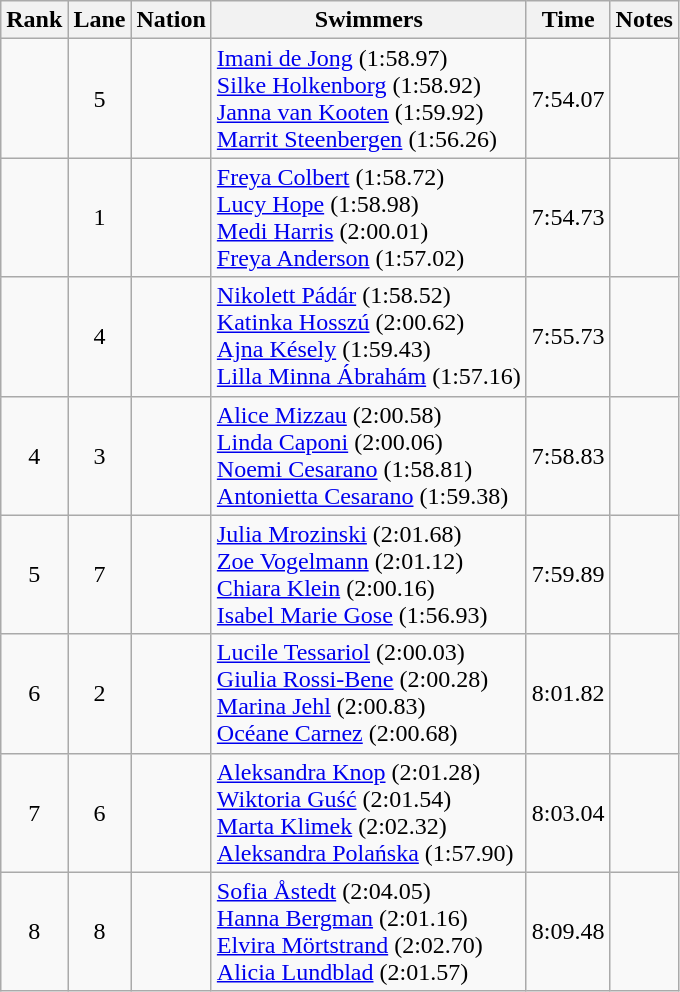<table class="wikitable sortable" style="text-align:center">
<tr>
<th>Rank</th>
<th>Lane</th>
<th>Nation</th>
<th>Swimmers</th>
<th>Time</th>
<th>Notes</th>
</tr>
<tr>
<td></td>
<td>5</td>
<td align=left></td>
<td align=left><a href='#'>Imani de Jong</a> (1:58.97)<br><a href='#'>Silke Holkenborg</a> (1:58.92)<br><a href='#'>Janna van Kooten</a> (1:59.92)<br><a href='#'>Marrit Steenbergen</a> (1:56.26)</td>
<td>7:54.07</td>
<td></td>
</tr>
<tr>
<td></td>
<td>1</td>
<td align=left></td>
<td align=left><a href='#'>Freya Colbert</a> (1:58.72)<br><a href='#'>Lucy Hope</a> (1:58.98)<br><a href='#'>Medi Harris</a> (2:00.01)<br><a href='#'>Freya Anderson</a> (1:57.02)</td>
<td>7:54.73</td>
<td></td>
</tr>
<tr>
<td></td>
<td>4</td>
<td align=left></td>
<td align=left><a href='#'>Nikolett Pádár</a> (1:58.52)<br><a href='#'>Katinka Hosszú</a> (2:00.62)<br><a href='#'>Ajna Késely</a> (1:59.43)<br><a href='#'>Lilla Minna Ábrahám</a> (1:57.16)</td>
<td>7:55.73</td>
<td></td>
</tr>
<tr>
<td>4</td>
<td>3</td>
<td align=left></td>
<td align=left><a href='#'>Alice Mizzau</a> (2:00.58)<br><a href='#'>Linda Caponi</a> (2:00.06)<br><a href='#'>Noemi Cesarano</a> (1:58.81)<br><a href='#'>Antonietta Cesarano</a> (1:59.38)</td>
<td>7:58.83</td>
<td></td>
</tr>
<tr>
<td>5</td>
<td>7</td>
<td align=left></td>
<td align=left><a href='#'>Julia Mrozinski</a> (2:01.68)<br><a href='#'>Zoe Vogelmann</a> (2:01.12)<br><a href='#'>Chiara Klein</a> (2:00.16)<br><a href='#'>Isabel Marie Gose</a> (1:56.93)</td>
<td>7:59.89</td>
<td></td>
</tr>
<tr>
<td>6</td>
<td>2</td>
<td align=left></td>
<td align=left><a href='#'>Lucile Tessariol</a> (2:00.03)<br><a href='#'>Giulia Rossi-Bene</a> (2:00.28)<br><a href='#'>Marina Jehl</a> (2:00.83)<br><a href='#'>Océane Carnez</a> (2:00.68)</td>
<td>8:01.82</td>
<td></td>
</tr>
<tr>
<td>7</td>
<td>6</td>
<td align=left></td>
<td align=left><a href='#'>Aleksandra Knop</a> (2:01.28)<br><a href='#'>Wiktoria Guść</a> (2:01.54)<br><a href='#'>Marta Klimek</a> (2:02.32)<br><a href='#'>Aleksandra Polańska</a> (1:57.90)</td>
<td>8:03.04</td>
<td></td>
</tr>
<tr>
<td>8</td>
<td>8</td>
<td align=left></td>
<td align=left><a href='#'>Sofia Åstedt</a> (2:04.05)<br><a href='#'>Hanna Bergman</a> (2:01.16)<br><a href='#'>Elvira Mörtstrand</a> (2:02.70)<br><a href='#'>Alicia Lundblad</a> (2:01.57)</td>
<td>8:09.48</td>
<td></td>
</tr>
</table>
